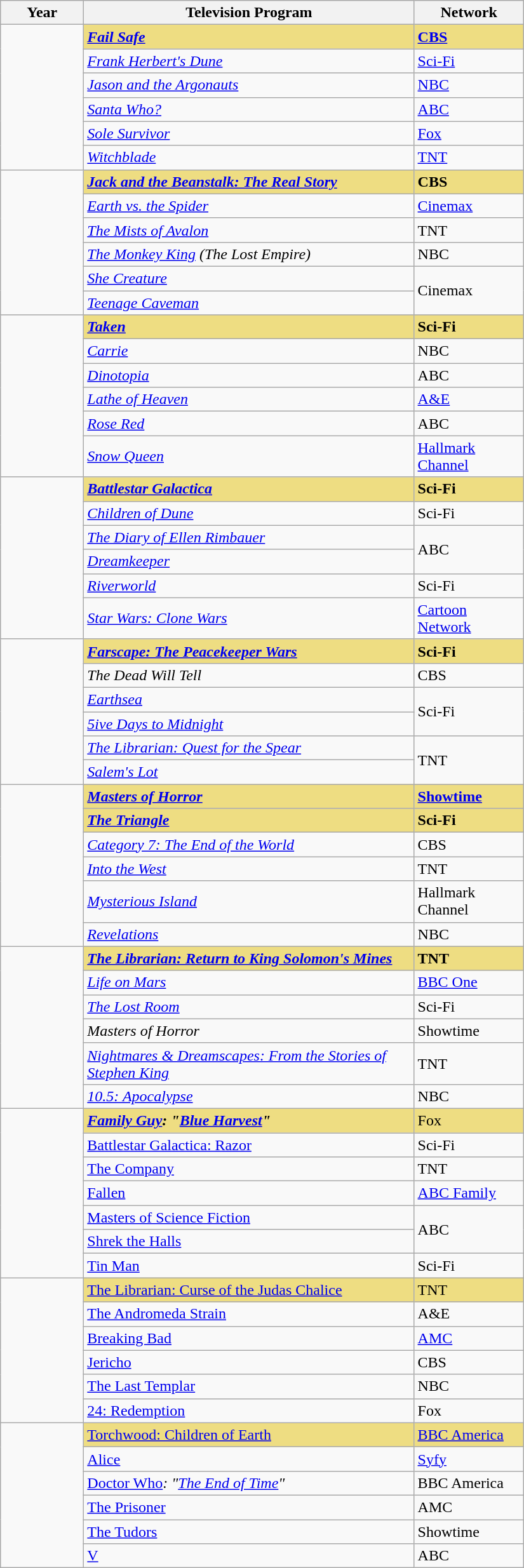<table class="wikitable" width="550px" border="1" cellpadding="5" cellspacing="0" align="centre">
<tr>
<th width="80px">Year</th>
<th>Television Program</th>
<th>Network</th>
</tr>
<tr>
<td rowspan=6></td>
<td style="background:#EEDD82"><strong><em><a href='#'>Fail Safe</a></em></strong></td>
<td style="background:#EEDD82"><strong><a href='#'>CBS</a></strong></td>
</tr>
<tr>
<td><em><a href='#'>Frank Herbert's Dune</a></em></td>
<td><a href='#'>Sci-Fi</a></td>
</tr>
<tr>
<td><em><a href='#'>Jason and the Argonauts</a></em></td>
<td><a href='#'>NBC</a></td>
</tr>
<tr>
<td><em><a href='#'>Santa Who?</a></em></td>
<td><a href='#'>ABC</a></td>
</tr>
<tr>
<td><em><a href='#'>Sole Survivor</a></em></td>
<td><a href='#'>Fox</a></td>
</tr>
<tr>
<td><em><a href='#'>Witchblade</a></em></td>
<td><a href='#'>TNT</a></td>
</tr>
<tr>
<td rowspan=6></td>
<td style="background:#EEDD82"><strong><em><a href='#'>Jack and the Beanstalk: The Real Story</a></em></strong></td>
<td style="background:#EEDD82"><strong>CBS</strong></td>
</tr>
<tr>
<td><em><a href='#'>Earth vs. the Spider</a></em></td>
<td><a href='#'>Cinemax</a></td>
</tr>
<tr>
<td><em><a href='#'>The Mists of Avalon</a></em></td>
<td>TNT</td>
</tr>
<tr>
<td><em><a href='#'>The Monkey King</a> (The Lost Empire)</em></td>
<td>NBC</td>
</tr>
<tr>
<td><em><a href='#'>She Creature</a></em></td>
<td rowspan="2">Cinemax</td>
</tr>
<tr>
<td><em><a href='#'>Teenage Caveman</a></em></td>
</tr>
<tr>
<td rowspan=6></td>
<td style="background:#EEDD82"><strong><em><a href='#'>Taken</a></em></strong></td>
<td style="background:#EEDD82"><strong>Sci-Fi</strong></td>
</tr>
<tr>
<td><em><a href='#'>Carrie</a></em></td>
<td>NBC</td>
</tr>
<tr>
<td><em><a href='#'>Dinotopia</a></em></td>
<td>ABC</td>
</tr>
<tr>
<td><em><a href='#'>Lathe of Heaven</a></em></td>
<td><a href='#'>A&E</a></td>
</tr>
<tr>
<td><em><a href='#'>Rose Red</a></em></td>
<td>ABC</td>
</tr>
<tr>
<td><em><a href='#'>Snow Queen</a></em></td>
<td><a href='#'>Hallmark Channel</a></td>
</tr>
<tr>
<td rowspan=6></td>
<td style="background:#EEDD82"><strong><em><a href='#'>Battlestar Galactica</a></em></strong></td>
<td style="background:#EEDD82"><strong>Sci-Fi</strong></td>
</tr>
<tr>
<td><em><a href='#'>Children of Dune</a></em></td>
<td>Sci-Fi</td>
</tr>
<tr>
<td><em><a href='#'>The Diary of Ellen Rimbauer</a></em></td>
<td rowspan="2">ABC</td>
</tr>
<tr>
<td><em><a href='#'>Dreamkeeper</a></em></td>
</tr>
<tr>
<td><em><a href='#'>Riverworld</a></em></td>
<td>Sci-Fi</td>
</tr>
<tr>
<td><em><a href='#'>Star Wars: Clone Wars</a></em></td>
<td><a href='#'>Cartoon Network</a></td>
</tr>
<tr>
<td rowspan=6></td>
<td style="background:#EEDD82"><strong><em><a href='#'>Farscape: The Peacekeeper Wars</a></em></strong></td>
<td style="background:#EEDD82"><strong>Sci-Fi</strong></td>
</tr>
<tr>
<td><em>The Dead Will Tell</em></td>
<td>CBS</td>
</tr>
<tr>
<td><em><a href='#'>Earthsea</a></em></td>
<td rowspan="2">Sci-Fi</td>
</tr>
<tr>
<td><em><a href='#'>5ive Days to Midnight</a></em></td>
</tr>
<tr>
<td><em><a href='#'>The Librarian: Quest for the Spear</a></em></td>
<td rowspan="2">TNT</td>
</tr>
<tr>
<td><em><a href='#'>Salem's Lot</a></em></td>
</tr>
<tr>
<td rowspan=6></td>
<td style="background:#EEDD82"><strong><em><a href='#'>Masters of Horror</a></em></strong></td>
<td style="background:#EEDD82"><strong><a href='#'>Showtime</a></strong></td>
</tr>
<tr>
<td style="background:#EEDD82"><strong><em><a href='#'>The Triangle</a></em></strong></td>
<td style="background:#EEDD82"><strong>Sci-Fi</strong></td>
</tr>
<tr>
<td><em><a href='#'>Category 7: The End of the World</a></em></td>
<td>CBS</td>
</tr>
<tr>
<td><em><a href='#'>Into the West</a></em></td>
<td>TNT</td>
</tr>
<tr>
<td><em><a href='#'>Mysterious Island</a></em></td>
<td>Hallmark Channel</td>
</tr>
<tr>
<td><em><a href='#'>Revelations</a></em></td>
<td>NBC</td>
</tr>
<tr>
<td rowspan=6></td>
<td style="background:#EEDD82"><strong><em><a href='#'>The Librarian: Return to King Solomon's Mines</a></em></strong></td>
<td style="background:#EEDD82"><strong>TNT</strong></td>
</tr>
<tr>
<td><em><a href='#'>Life on Mars</a></em></td>
<td><a href='#'>BBC One</a></td>
</tr>
<tr>
<td><em><a href='#'>The Lost Room</a></em></td>
<td>Sci-Fi</td>
</tr>
<tr>
<td><em>Masters of Horror</em></td>
<td>Showtime</td>
</tr>
<tr>
<td><em><a href='#'>Nightmares & Dreamscapes: From the Stories of Stephen King</a></em></td>
<td>TNT</td>
</tr>
<tr>
<td><em><a href='#'>10.5: Apocalypse</a></em></td>
<td>NBC</td>
</tr>
<tr>
<td rowspan=7></td>
<td style="background:#EEDD82"><strong><em><a href='#'>Family Guy</a><em>: "<a href='#'>Blue Harvest</a>"<strong></td>
<td style="background:#EEDD82"></strong>Fox<strong></td>
</tr>
<tr>
<td></em><a href='#'>Battlestar Galactica: Razor</a><em></td>
<td>Sci-Fi</td>
</tr>
<tr>
<td></em><a href='#'>The Company</a><em></td>
<td>TNT</td>
</tr>
<tr>
<td></em><a href='#'>Fallen</a><em></td>
<td><a href='#'>ABC Family</a></td>
</tr>
<tr>
<td></em><a href='#'>Masters of Science Fiction</a><em></td>
<td rowspan="2">ABC</td>
</tr>
<tr>
<td></em><a href='#'>Shrek the Halls</a><em></td>
</tr>
<tr>
<td></em><a href='#'>Tin Man</a><em></td>
<td>Sci-Fi</td>
</tr>
<tr>
<td rowspan=6></td>
<td style="background:#EEDD82"></em></strong><a href='#'>The Librarian: Curse of the Judas Chalice</a><strong><em></td>
<td style="background:#EEDD82"></strong>TNT<strong></td>
</tr>
<tr>
<td></em><a href='#'>The Andromeda Strain</a><em></td>
<td>A&E</td>
</tr>
<tr>
<td></em><a href='#'>Breaking Bad</a><em></td>
<td><a href='#'>AMC</a></td>
</tr>
<tr>
<td></em><a href='#'>Jericho</a><em></td>
<td>CBS</td>
</tr>
<tr>
<td></em><a href='#'>The Last Templar</a><em></td>
<td>NBC</td>
</tr>
<tr>
<td></em><a href='#'>24: Redemption</a><em></td>
<td>Fox</td>
</tr>
<tr>
<td rowspan=6></td>
<td style="background:#EEDD82"></em></strong><a href='#'>Torchwood: Children of Earth</a><strong><em></td>
<td style="background:#EEDD82"></strong><a href='#'>BBC America</a><strong></td>
</tr>
<tr>
<td></em><a href='#'>Alice</a><em></td>
<td><a href='#'>Syfy</a></td>
</tr>
<tr>
<td></em><a href='#'>Doctor Who</a><em>: "<a href='#'>The End of Time</a>"</td>
<td>BBC America</td>
</tr>
<tr>
<td></em><a href='#'>The Prisoner</a><em></td>
<td>AMC</td>
</tr>
<tr>
<td></em><a href='#'>The Tudors</a><em></td>
<td>Showtime</td>
</tr>
<tr>
<td></em><a href='#'>V</a><em></td>
<td>ABC</td>
</tr>
</table>
